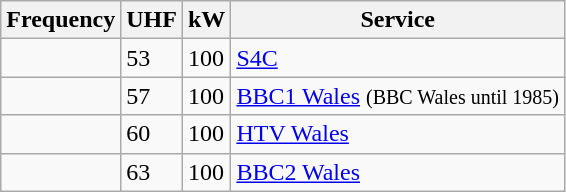<table class="wikitable sortable">
<tr>
<th>Frequency</th>
<th>UHF</th>
<th>kW</th>
<th>Service</th>
</tr>
<tr>
<td></td>
<td>53</td>
<td>100</td>
<td><a href='#'>S4C</a></td>
</tr>
<tr>
<td></td>
<td>57</td>
<td>100</td>
<td><a href='#'>BBC1 Wales</a> <small>(BBC Wales until 1985)</small></td>
</tr>
<tr>
<td></td>
<td>60</td>
<td>100</td>
<td><a href='#'>HTV Wales</a></td>
</tr>
<tr>
<td></td>
<td>63</td>
<td>100</td>
<td><a href='#'>BBC2 Wales</a></td>
</tr>
</table>
